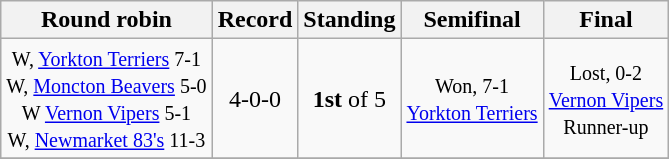<table class="wikitable" style="text-align:center;">
<tr>
<th>Round robin</th>
<th>Record</th>
<th>Standing</th>
<th>Semifinal</th>
<th>Final</th>
</tr>
<tr>
<td><small>W, <a href='#'>Yorkton Terriers</a> 7-1<br>W, <a href='#'>Moncton Beavers</a> 5-0<br>W <a href='#'>Vernon Vipers</a> 5-1<br>W, <a href='#'>Newmarket 83's</a> 11-3</small></td>
<td>4-0-0</td>
<td><strong>1st</strong>  of 5</td>
<td><small>Won,  7-1 <br><a href='#'>Yorkton Terriers</a></small></td>
<td><small>Lost, 0-2<br><a href='#'>Vernon Vipers</a> <br>Runner-up</small></td>
</tr>
<tr>
</tr>
</table>
